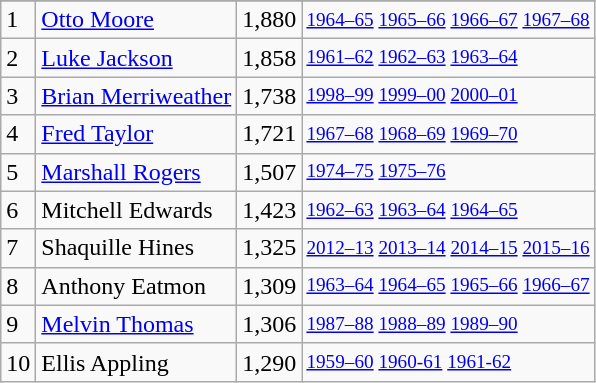<table class="wikitable">
<tr>
</tr>
<tr>
<td>1</td>
<td><a href='#'>Otto Moore</a></td>
<td>1,880</td>
<td style="font-size:80%;"><a href='#'>1964–65</a> <a href='#'>1965–66</a> <a href='#'>1966–67</a> <a href='#'>1967–68</a></td>
</tr>
<tr>
<td>2</td>
<td><a href='#'>Luke Jackson</a></td>
<td>1,858</td>
<td style="font-size:80%;"><a href='#'>1961–62</a> <a href='#'>1962–63</a> <a href='#'>1963–64</a></td>
</tr>
<tr>
<td>3</td>
<td><a href='#'>Brian Merriweather</a></td>
<td>1,738</td>
<td style="font-size:80%;"><a href='#'>1998–99</a> <a href='#'>1999–00</a> <a href='#'>2000–01</a></td>
</tr>
<tr>
<td>4</td>
<td><a href='#'>Fred Taylor</a></td>
<td>1,721</td>
<td style="font-size:80%;"><a href='#'>1967–68</a> <a href='#'>1968–69</a> <a href='#'>1969–70</a></td>
</tr>
<tr>
<td>5</td>
<td><a href='#'>Marshall Rogers</a></td>
<td>1,507</td>
<td style="font-size:80%;"><a href='#'>1974–75</a> <a href='#'>1975–76</a></td>
</tr>
<tr>
<td>6</td>
<td>Mitchell Edwards</td>
<td>1,423</td>
<td style="font-size:80%;"><a href='#'>1962–63</a> <a href='#'>1963–64</a> <a href='#'>1964–65</a></td>
</tr>
<tr>
<td>7</td>
<td>Shaquille Hines</td>
<td>1,325</td>
<td style="font-size:80%;"><a href='#'>2012–13</a> <a href='#'>2013–14</a> <a href='#'>2014–15</a> <a href='#'>2015–16</a></td>
</tr>
<tr>
<td>8</td>
<td>Anthony Eatmon</td>
<td>1,309</td>
<td style="font-size:80%;"><a href='#'>1963–64</a> <a href='#'>1964–65</a> <a href='#'>1965–66</a> <a href='#'>1966–67</a></td>
</tr>
<tr>
<td>9</td>
<td><a href='#'>Melvin Thomas</a></td>
<td>1,306</td>
<td style="font-size:80%;"><a href='#'>1987–88</a> <a href='#'>1988–89</a> <a href='#'>1989–90</a></td>
</tr>
<tr>
<td>10</td>
<td>Ellis Appling</td>
<td>1,290</td>
<td style="font-size:80%;"><a href='#'>1959–60</a> <a href='#'>1960-61</a> <a href='#'>1961-62</a></td>
</tr>
</table>
